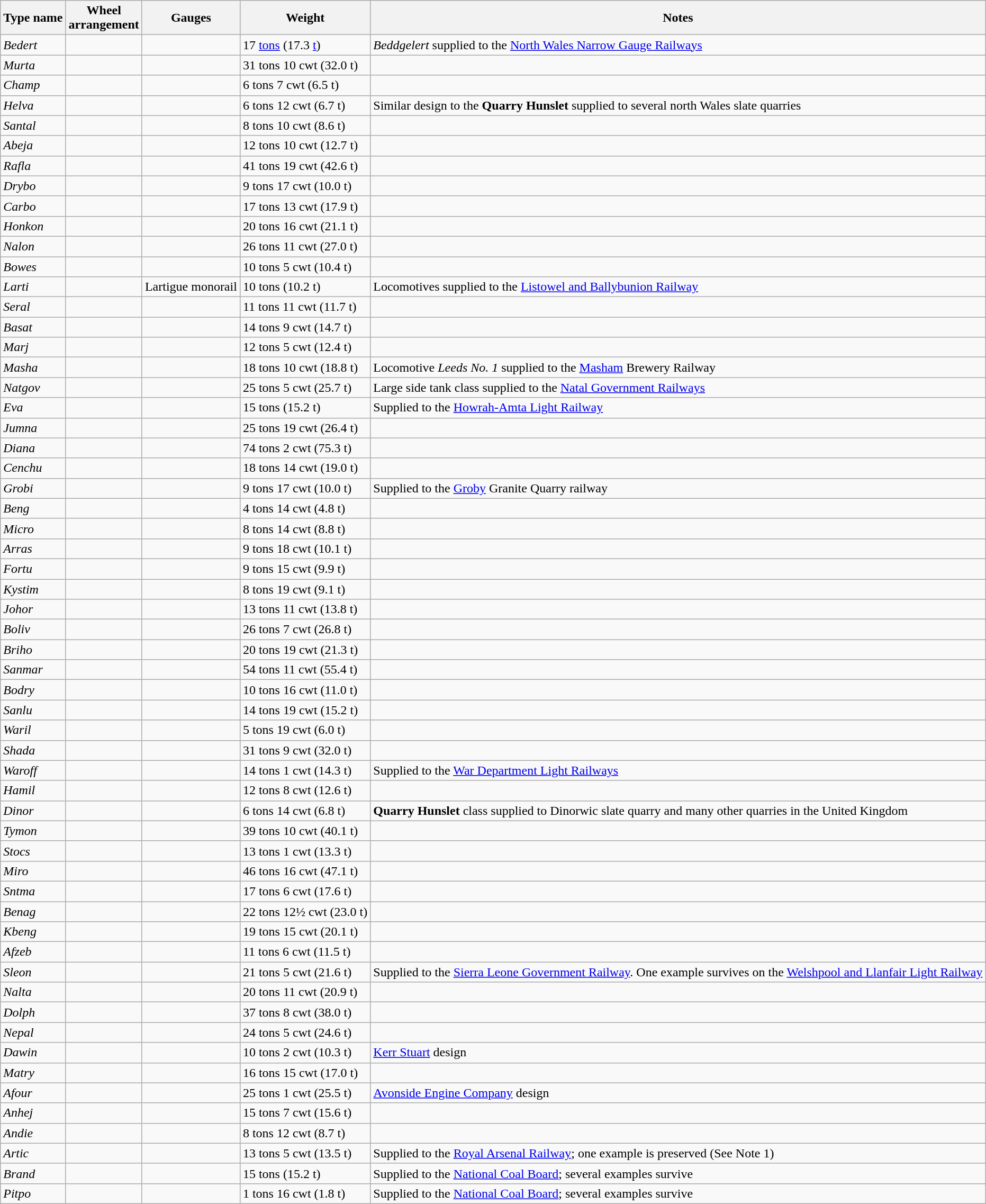<table class="wikitable">
<tr>
<th>Type name</th>
<th>Wheel<br>arrangement</th>
<th>Gauges</th>
<th>Weight</th>
<th>Notes</th>
</tr>
<tr>
<td><em>Bedert</em></td>
<td></td>
<td></td>
<td>17 <a href='#'>tons</a> (17.3 <a href='#'>t</a>)</td>
<td><em>Beddgelert</em> supplied to the <a href='#'>North Wales Narrow Gauge Railways</a></td>
</tr>
<tr>
<td><em>Murta</em></td>
<td></td>
<td></td>
<td>31 tons 10 cwt (32.0 t)</td>
<td></td>
</tr>
<tr>
<td><em>Champ</em></td>
<td></td>
<td></td>
<td>6 tons 7 cwt (6.5 t)</td>
<td></td>
</tr>
<tr>
<td><em>Helva</em></td>
<td></td>
<td></td>
<td>6 tons 12 cwt (6.7 t)</td>
<td>Similar design to the <strong>Quarry Hunslet</strong> supplied to several north Wales slate quarries</td>
</tr>
<tr>
<td><em>Santal</em></td>
<td></td>
<td></td>
<td>8 tons 10 cwt (8.6 t)</td>
<td></td>
</tr>
<tr>
<td><em>Abeja</em></td>
<td></td>
<td></td>
<td>12 tons 10 cwt (12.7 t)</td>
<td></td>
</tr>
<tr>
<td><em>Rafla</em></td>
<td></td>
<td></td>
<td>41 tons 19 cwt (42.6 t)</td>
<td></td>
</tr>
<tr>
<td><em>Drybo</em></td>
<td></td>
<td></td>
<td>9 tons 17 cwt (10.0 t)</td>
<td></td>
</tr>
<tr>
<td><em>Carbo</em></td>
<td></td>
<td></td>
<td>17 tons 13 cwt (17.9 t)</td>
<td></td>
</tr>
<tr>
<td><em>Honkon</em></td>
<td></td>
<td></td>
<td>20 tons 16 cwt (21.1 t)</td>
<td></td>
</tr>
<tr>
<td><em>Nalon</em></td>
<td></td>
<td></td>
<td>26 tons 11 cwt (27.0 t)</td>
<td></td>
</tr>
<tr>
<td><em>Bowes</em></td>
<td></td>
<td></td>
<td>10 tons 5 cwt (10.4 t)</td>
<td></td>
</tr>
<tr>
<td><em>Larti</em></td>
<td></td>
<td>Lartigue monorail</td>
<td>10 tons (10.2 t)</td>
<td>Locomotives supplied to the <a href='#'>Listowel and Ballybunion Railway</a></td>
</tr>
<tr>
<td><em>Seral</em></td>
<td></td>
<td></td>
<td>11 tons 11 cwt (11.7 t)</td>
<td></td>
</tr>
<tr>
<td><em>Basat</em></td>
<td></td>
<td></td>
<td>14 tons 9 cwt (14.7 t)</td>
<td></td>
</tr>
<tr>
<td><em>Marj</em></td>
<td></td>
<td></td>
<td>12 tons 5 cwt (12.4 t)</td>
<td></td>
</tr>
<tr>
<td><em>Masha</em></td>
<td></td>
<td></td>
<td>18 tons 10 cwt (18.8 t)</td>
<td>Locomotive <em>Leeds No. 1</em> supplied to the <a href='#'>Masham</a> Brewery Railway</td>
</tr>
<tr>
<td><em>Natgov</em></td>
<td></td>
<td></td>
<td>25 tons 5 cwt (25.7 t)</td>
<td>Large side tank class supplied to the <a href='#'>Natal Government Railways</a></td>
</tr>
<tr>
<td><em>Eva</em></td>
<td></td>
<td></td>
<td>15 tons (15.2 t)</td>
<td>Supplied to the <a href='#'>Howrah-Amta Light Railway</a></td>
</tr>
<tr>
<td><em>Jumna</em></td>
<td></td>
<td></td>
<td>25 tons 19 cwt (26.4 t)</td>
<td></td>
</tr>
<tr>
<td><em>Diana</em></td>
<td></td>
<td></td>
<td>74 tons 2 cwt (75.3 t)</td>
<td></td>
</tr>
<tr>
<td><em>Cenchu</em></td>
<td></td>
<td></td>
<td>18 tons 14 cwt (19.0 t)</td>
<td></td>
</tr>
<tr>
<td><em>Grobi</em></td>
<td></td>
<td></td>
<td>9 tons 17 cwt (10.0 t)</td>
<td>Supplied to the <a href='#'>Groby</a> Granite Quarry railway</td>
</tr>
<tr>
<td><em>Beng</em></td>
<td></td>
<td></td>
<td>4 tons 14 cwt (4.8 t)</td>
<td></td>
</tr>
<tr>
<td><em>Micro</em></td>
<td></td>
<td></td>
<td>8 tons 14 cwt (8.8 t)</td>
<td></td>
</tr>
<tr>
<td><em>Arras</em></td>
<td></td>
<td></td>
<td>9 tons 18 cwt (10.1 t)</td>
<td></td>
</tr>
<tr>
<td><em>Fortu</em></td>
<td></td>
<td></td>
<td>9 tons 15 cwt (9.9 t)</td>
<td></td>
</tr>
<tr>
<td><em>Kystim</em></td>
<td></td>
<td></td>
<td>8 tons 19 cwt (9.1 t)</td>
<td></td>
</tr>
<tr>
<td><em>Johor</em></td>
<td></td>
<td></td>
<td>13 tons 11 cwt (13.8 t)</td>
<td></td>
</tr>
<tr>
<td><em>Boliv</em></td>
<td></td>
<td></td>
<td>26 tons 7 cwt (26.8 t)</td>
<td></td>
</tr>
<tr>
<td><em>Briho</em></td>
<td></td>
<td></td>
<td>20 tons 19 cwt (21.3 t)</td>
<td></td>
</tr>
<tr>
<td><em>Sanmar</em></td>
<td></td>
<td></td>
<td>54 tons 11 cwt (55.4 t)</td>
<td></td>
</tr>
<tr>
<td><em>Bodry</em></td>
<td></td>
<td></td>
<td>10 tons 16 cwt (11.0 t)</td>
<td></td>
</tr>
<tr>
<td><em>Sanlu</em></td>
<td></td>
<td></td>
<td>14 tons 19 cwt (15.2 t)</td>
<td></td>
</tr>
<tr>
<td><em>Waril</em></td>
<td></td>
<td></td>
<td>5 tons 19 cwt (6.0 t)</td>
<td></td>
</tr>
<tr>
<td><em>Shada</em></td>
<td></td>
<td></td>
<td>31 tons 9 cwt (32.0 t)</td>
<td></td>
</tr>
<tr>
<td><em>Waroff</em></td>
<td></td>
<td></td>
<td>14 tons 1 cwt (14.3 t)</td>
<td>Supplied to the <a href='#'>War Department Light Railways</a></td>
</tr>
<tr>
<td><em>Hamil</em></td>
<td></td>
<td></td>
<td>12 tons 8 cwt (12.6 t)</td>
<td></td>
</tr>
<tr>
<td><em>Dinor</em></td>
<td></td>
<td></td>
<td>6 tons 14 cwt (6.8 t)</td>
<td><strong>Quarry Hunslet</strong> class supplied to Dinorwic slate quarry and many other quarries in the United Kingdom</td>
</tr>
<tr>
<td><em>Tymon</em></td>
<td></td>
<td></td>
<td>39 tons 10 cwt (40.1 t)</td>
<td></td>
</tr>
<tr>
<td><em>Stocs</em></td>
<td></td>
<td></td>
<td>13 tons 1 cwt (13.3 t)</td>
<td></td>
</tr>
<tr>
<td><em>Miro</em></td>
<td></td>
<td></td>
<td>46 tons 16 cwt (47.1 t)</td>
<td></td>
</tr>
<tr>
<td><em>Sntma</em></td>
<td></td>
<td></td>
<td>17 tons 6 cwt (17.6 t)</td>
<td></td>
</tr>
<tr>
<td><em>Benag</em></td>
<td></td>
<td></td>
<td>22 tons 12½ cwt (23.0 t)</td>
<td></td>
</tr>
<tr>
<td><em>Kbeng</em></td>
<td></td>
<td></td>
<td>19 tons 15 cwt (20.1 t)</td>
<td></td>
</tr>
<tr>
<td><em>Afzeb</em></td>
<td></td>
<td></td>
<td>11 tons 6 cwt (11.5 t)</td>
<td></td>
</tr>
<tr>
<td><em>Sleon</em></td>
<td></td>
<td></td>
<td>21 tons 5 cwt (21.6 t)</td>
<td>Supplied to the <a href='#'>Sierra Leone Government Railway</a>. One example survives on the <a href='#'>Welshpool and Llanfair Light Railway</a></td>
</tr>
<tr>
<td><em>Nalta</em></td>
<td></td>
<td></td>
<td>20 tons 11 cwt (20.9 t)</td>
<td></td>
</tr>
<tr>
<td><em>Dolph</em></td>
<td></td>
<td></td>
<td>37 tons 8 cwt (38.0 t)</td>
<td></td>
</tr>
<tr>
<td><em>Nepal</em></td>
<td></td>
<td></td>
<td>24 tons 5 cwt (24.6 t)</td>
<td></td>
</tr>
<tr>
<td><em>Dawin</em></td>
<td></td>
<td></td>
<td>10 tons 2 cwt (10.3 t)</td>
<td><a href='#'>Kerr Stuart</a> design</td>
</tr>
<tr>
<td><em>Matry</em></td>
<td></td>
<td></td>
<td>16 tons 15 cwt (17.0 t)</td>
<td></td>
</tr>
<tr>
<td><em>Afour</em></td>
<td></td>
<td></td>
<td>25 tons 1 cwt (25.5 t)</td>
<td><a href='#'>Avonside Engine Company</a> design</td>
</tr>
<tr>
<td><em>Anhej</em></td>
<td></td>
<td></td>
<td>15 tons 7 cwt (15.6 t)</td>
<td></td>
</tr>
<tr>
<td><em>Andie</em></td>
<td></td>
<td></td>
<td>8 tons 12 cwt (8.7 t)</td>
<td></td>
</tr>
<tr>
<td><em>Artic</em></td>
<td></td>
<td></td>
<td>13 tons 5 cwt (13.5 t)</td>
<td>Supplied to the <a href='#'>Royal Arsenal Railway</a>; one example is preserved (See Note 1)</td>
</tr>
<tr>
<td><em>Brand</em></td>
<td></td>
<td></td>
<td>15 tons (15.2 t)</td>
<td>Supplied to the <a href='#'>National Coal Board</a>; several examples survive</td>
</tr>
<tr>
<td><em>Pitpo</em></td>
<td></td>
<td></td>
<td>1 tons 16 cwt (1.8 t)</td>
<td>Supplied to the <a href='#'>National Coal Board</a>; several examples survive</td>
</tr>
</table>
